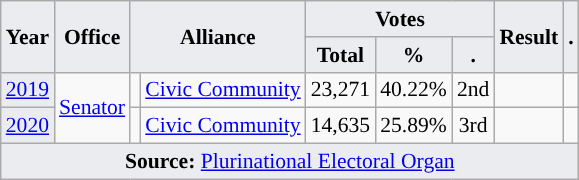<table class="wikitable" style="font-size:90%; text-align:center;">
<tr>
<th style="background-color:#EAECF0;" rowspan=2>Year</th>
<th style="background-color:#EAECF0;" rowspan=2>Office</th>
<th style="background-color:#EAECF0;" colspan=2 rowspan=2>Alliance</th>
<th style="background-color:#EAECF0;" colspan=3>Votes</th>
<th style="background-color:#EAECF0;" rowspan=2>Result</th>
<th style="background-color:#EAECF0;" rowspan=2>.</th>
</tr>
<tr>
<th style="background-color:#EAECF0;">Total</th>
<th style="background-color:#EAECF0;">%</th>
<th style="background-color:#EAECF0;">.</th>
</tr>
<tr>
<td style="background-color:#EAECF0;"><a href='#'>2019</a></td>
<td rowspan=2><a href='#'>Senator</a></td>
<td style="background-color:"></td>
<td><a href='#'>Civic Community</a></td>
<td>23,271</td>
<td>40.22%</td>
<td>2nd</td>
<td></td>
<td></td>
</tr>
<tr>
<td style="background-color:#EAECF0;"><a href='#'>2020</a></td>
<td style="background-color:"></td>
<td><a href='#'>Civic Community</a></td>
<td>14,635</td>
<td>25.89%</td>
<td>3rd</td>
<td></td>
<td></td>
</tr>
<tr>
<td style="background-color:#EAECF0;" colspan=9><strong>Source:</strong> <a href='#'>Plurinational Electoral Organ</a>  </td>
</tr>
</table>
